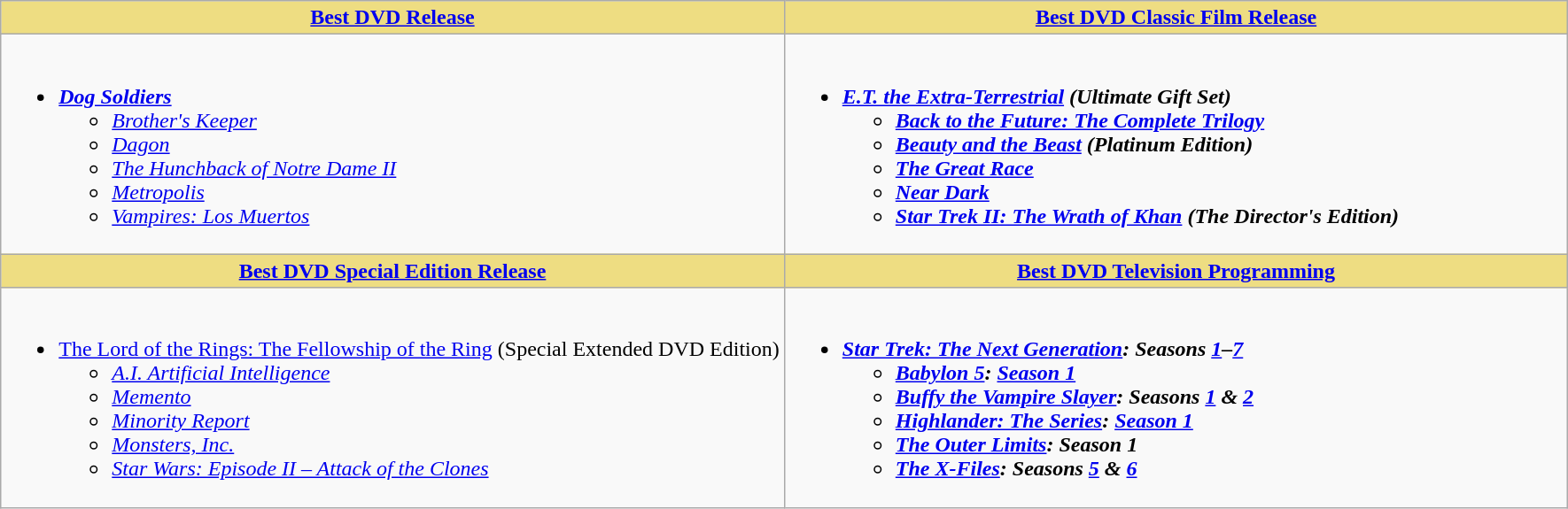<table class=wikitable>
<tr>
<th style="background:#EEDD82; width:50%"><a href='#'>Best DVD Release</a></th>
<th style="background:#EEDD82; width:50%"><a href='#'>Best DVD Classic Film Release</a></th>
</tr>
<tr>
<td valign="top"><br><ul><li><strong><em><a href='#'>Dog Soldiers</a></em></strong><ul><li><em><a href='#'>Brother's Keeper</a></em></li><li><em><a href='#'>Dagon</a></em></li><li><em><a href='#'>The Hunchback of Notre Dame II</a></em></li><li><em><a href='#'>Metropolis</a></em></li><li><em><a href='#'>Vampires: Los Muertos</a></em></li></ul></li></ul></td>
<td valign="top"><br><ul><li><strong><em><a href='#'>E.T. the Extra-Terrestrial</a><em> (Ultimate Gift Set)<strong><ul><li></em><a href='#'>Back to the Future: The Complete Trilogy</a><em></li><li></em><a href='#'>Beauty and the Beast</a><em> (Platinum Edition)</li><li></em><a href='#'>The Great Race</a><em></li><li></em><a href='#'>Near Dark</a><em></li><li></em><a href='#'>Star Trek II: The Wrath of Khan</a><em> (The Director's Edition)</li></ul></li></ul></td>
</tr>
<tr>
<th style="background:#EEDD82; width:50%"><a href='#'>Best DVD Special Edition Release</a></th>
<th style="background:#EEDD82; width:50%"><a href='#'>Best DVD Television Programming</a></th>
</tr>
<tr>
<td valign="top"><br><ul><li></em></strong><a href='#'>The Lord of the Rings: The Fellowship of the Ring</a></em> (Special Extended DVD Edition)</strong><ul><li><em><a href='#'>A.I. Artificial Intelligence</a></em></li><li><em><a href='#'>Memento</a></em></li><li><em><a href='#'>Minority Report</a></em></li><li><em><a href='#'>Monsters, Inc.</a></em></li><li><em><a href='#'>Star Wars: Episode II – Attack of the Clones</a></em></li></ul></li></ul></td>
<td valign="top"><br><ul><li><strong><em><a href='#'>Star Trek: The Next Generation</a><em>: Seasons <a href='#'>1</a>–<a href='#'>7</a><strong><ul><li></em><a href='#'>Babylon 5</a><em>: <a href='#'>Season 1</a></li><li></em><a href='#'>Buffy the Vampire Slayer</a><em>: Seasons <a href='#'>1</a> & <a href='#'>2</a></li><li></em><a href='#'>Highlander: The Series</a><em>: <a href='#'>Season 1</a></li><li></em><a href='#'>The Outer Limits</a><em>: Season 1</li><li></em><a href='#'>The X-Files</a><em>: Seasons <a href='#'>5</a> & <a href='#'>6</a></li></ul></li></ul></td>
</tr>
</table>
